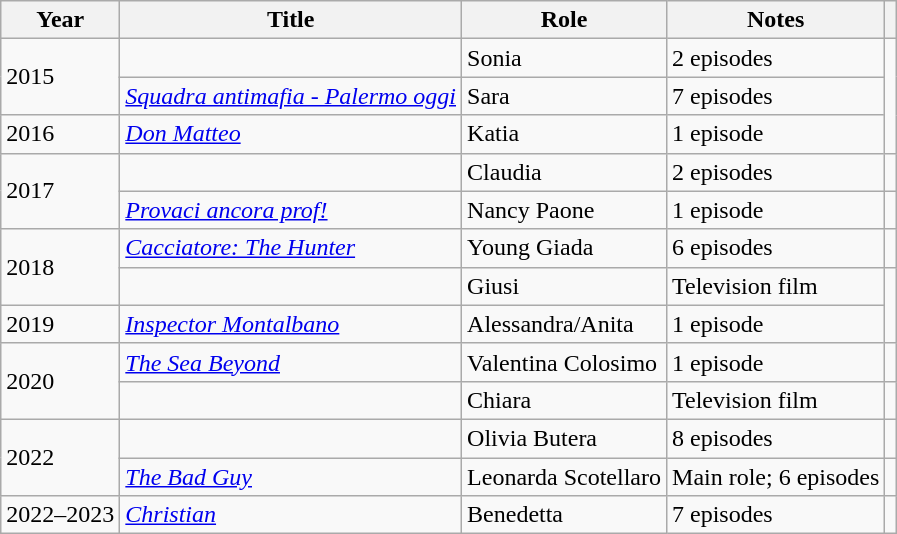<table class="wikitable sortable">
<tr>
<th>Year</th>
<th>Title</th>
<th>Role</th>
<th class="unsortable">Notes</th>
<th class="unsortable"></th>
</tr>
<tr>
<td rowspan="2">2015</td>
<td><em></em></td>
<td>Sonia</td>
<td>2 episodes</td>
<td rowspan="3"></td>
</tr>
<tr>
<td><em><a href='#'>Squadra antimafia - Palermo oggi</a></em></td>
<td>Sara</td>
<td>7 episodes</td>
</tr>
<tr>
<td>2016</td>
<td><em><a href='#'>Don Matteo</a></em></td>
<td>Katia</td>
<td>1 episode</td>
</tr>
<tr>
<td rowspan="2">2017</td>
<td><em></em></td>
<td>Claudia</td>
<td>2 episodes</td>
<td></td>
</tr>
<tr>
<td><em><a href='#'>Provaci ancora prof!</a></em></td>
<td>Nancy Paone</td>
<td>1 episode</td>
<td></td>
</tr>
<tr>
<td rowspan="2">2018</td>
<td><em><a href='#'>Cacciatore: The Hunter</a></em></td>
<td>Young Giada</td>
<td>6 episodes</td>
<td></td>
</tr>
<tr>
<td><em></em></td>
<td>Giusi</td>
<td>Television film</td>
<td rowspan="2"></td>
</tr>
<tr>
<td>2019</td>
<td><em><a href='#'>Inspector Montalbano</a></em></td>
<td>Alessandra/Anita</td>
<td>1 episode</td>
</tr>
<tr>
<td rowspan="2">2020</td>
<td><em><a href='#'>The Sea Beyond</a></em></td>
<td>Valentina Colosimo</td>
<td>1 episode</td>
<td></td>
</tr>
<tr>
<td><em></em></td>
<td>Chiara</td>
<td>Television film</td>
<td></td>
</tr>
<tr>
<td rowspan="2">2022</td>
<td><em></em></td>
<td>Olivia Butera</td>
<td>8 episodes</td>
<td></td>
</tr>
<tr>
<td><em><a href='#'>The Bad Guy</a></em></td>
<td>Leonarda Scotellaro</td>
<td>Main role; 6 episodes</td>
<td></td>
</tr>
<tr>
<td>2022–2023</td>
<td><em><a href='#'>Christian</a></em></td>
<td>Benedetta</td>
<td>7 episodes</td>
<td></td>
</tr>
</table>
